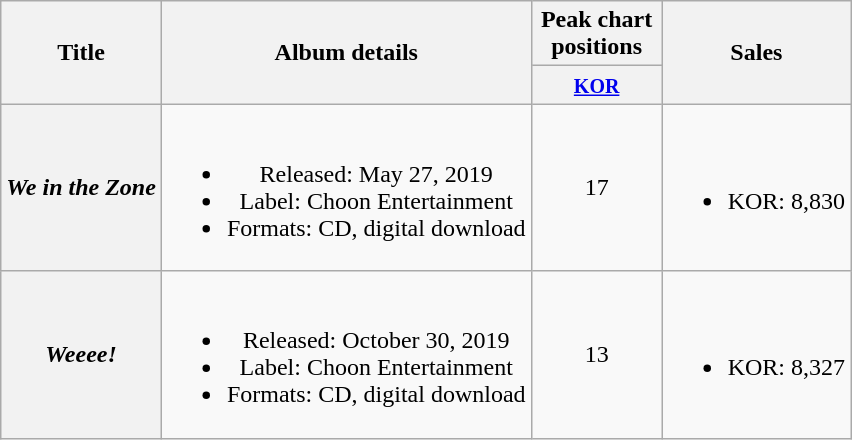<table class="wikitable plainrowheaders" style="text-align:center;">
<tr>
<th scope="col" rowspan="2">Title</th>
<th scope="col" rowspan="2">Album details</th>
<th scope="col" colspan="1" style="width:5em;">Peak chart positions</th>
<th scope="col" rowspan="2">Sales</th>
</tr>
<tr>
<th><small><a href='#'>KOR</a></small><br></th>
</tr>
<tr>
<th scope="row"><em>We in the Zone</em></th>
<td><br><ul><li>Released: May 27, 2019</li><li>Label: Choon Entertainment</li><li>Formats: CD, digital download</li></ul></td>
<td>17</td>
<td><br><ul><li>KOR: 8,830</li></ul></td>
</tr>
<tr>
<th scope="row"><em>Weeee!</em></th>
<td><br><ul><li>Released: October 30, 2019</li><li>Label: Choon Entertainment</li><li>Formats: CD, digital download</li></ul></td>
<td>13</td>
<td><br><ul><li>KOR: 8,327</li></ul></td>
</tr>
</table>
